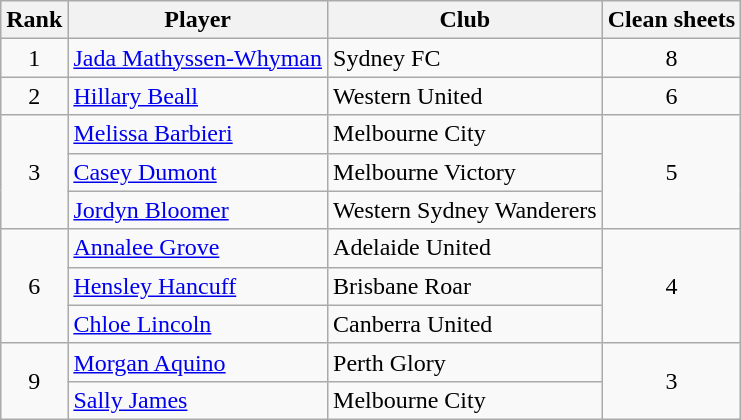<table class="wikitable sortable" style="text-align:center;">
<tr>
<th>Rank</th>
<th>Player</th>
<th>Club</th>
<th>Clean sheets</th>
</tr>
<tr>
<td rowspan=1>1</td>
<td align=left> <a href='#'>Jada Mathyssen-Whyman</a></td>
<td align=left>Sydney FC</td>
<td rowspan=1>8</td>
</tr>
<tr>
<td rowspan=1>2</td>
<td align=left> <a href='#'>Hillary Beall</a></td>
<td align=left>Western United</td>
<td rowspan=1>6</td>
</tr>
<tr>
<td rowspan=3>3</td>
<td align=left> <a href='#'>Melissa Barbieri</a></td>
<td align=left>Melbourne City</td>
<td rowspan=3>5</td>
</tr>
<tr>
<td align=left> <a href='#'>Casey Dumont</a></td>
<td align=left>Melbourne Victory</td>
</tr>
<tr>
<td align=left> <a href='#'>Jordyn Bloomer</a></td>
<td align=left>Western Sydney Wanderers</td>
</tr>
<tr>
<td rowspan=3>6</td>
<td align=left> <a href='#'>Annalee Grove</a></td>
<td align=left>Adelaide United</td>
<td rowspan=3>4</td>
</tr>
<tr>
<td align=left> <a href='#'>Hensley Hancuff</a></td>
<td align=left>Brisbane Roar</td>
</tr>
<tr>
<td align=left> <a href='#'>Chloe Lincoln</a></td>
<td align=left>Canberra United</td>
</tr>
<tr>
<td rowspan=2>9</td>
<td align=left> <a href='#'>Morgan Aquino</a></td>
<td align=left>Perth Glory</td>
<td rowspan=2>3</td>
</tr>
<tr>
<td align=left> <a href='#'>Sally James</a></td>
<td align=left>Melbourne City<br></td>
</tr>
</table>
